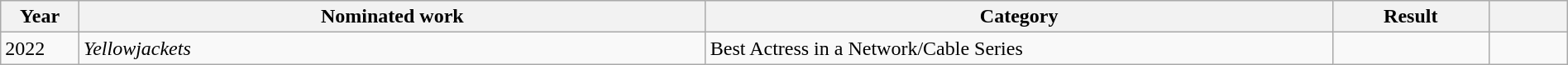<table class="wikitable" style="width:100%;">
<tr>
<th style="width:5%;">Year</th>
<th style="width:40%;">Nominated work</th>
<th style="width:40%;">Category</th>
<th style="width:10%;">Result</th>
<th style="width:5%;"></th>
</tr>
<tr>
<td>2022</td>
<td><em>Yellowjackets</em></td>
<td>Best Actress in a Network/Cable Series</td>
<td></td>
<td style="text-align:center;"></td>
</tr>
</table>
